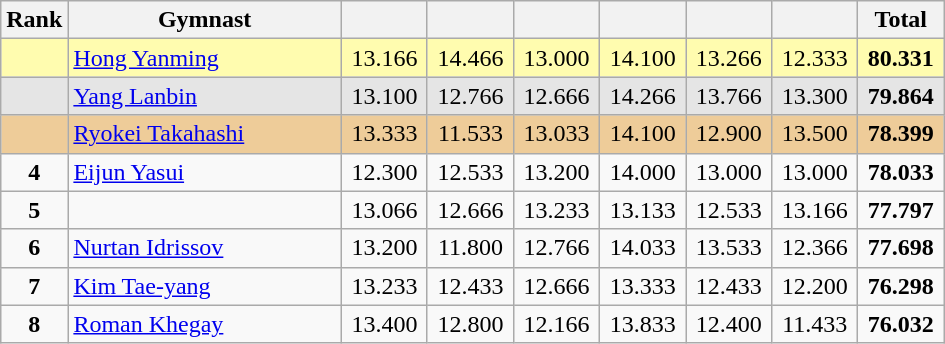<table class="wikitable sortable" style="text-align:center; font-size:100%">
<tr>
<th scope="col" style="width:15px;">Rank</th>
<th scope="col" style="width:175px;">Gymnast</th>
<th scope="col" style="width:50px;"></th>
<th scope="col" style="width:50px;"></th>
<th scope="col" style="width:50px;"></th>
<th scope="col" style="width:50px;"></th>
<th scope="col" style="width:50px;"></th>
<th scope="col" style="width:50px;"></th>
<th scope="col" style="width:50px;">Total</th>
</tr>
<tr style="background:#fffcaf;">
<td style="text-align:center" scope="row"><strong></strong></td>
<td style="text-align:left;"> <a href='#'>Hong Yanming</a></td>
<td>13.166</td>
<td>14.466</td>
<td>13.000</td>
<td>14.100</td>
<td>13.266</td>
<td>12.333</td>
<td><strong>80.331</strong></td>
</tr>
<tr style="background:#e5e5e5;">
<td style="text-align:center" scope="row"><strong></strong></td>
<td style="text-align:left;"> <a href='#'>Yang Lanbin</a></td>
<td>13.100</td>
<td>12.766</td>
<td>12.666</td>
<td>14.266</td>
<td>13.766</td>
<td>13.300</td>
<td><strong>79.864</strong></td>
</tr>
<tr style="background:#ec9;">
<td style="text-align:center" scope="row"><strong></strong></td>
<td style="text-align:left;"> <a href='#'>Ryokei Takahashi</a></td>
<td>13.333</td>
<td>11.533</td>
<td>13.033</td>
<td>14.100</td>
<td>12.900</td>
<td>13.500</td>
<td><strong>78.399</strong></td>
</tr>
<tr>
<td scope="row" style="text-align:center;"><strong>4</strong></td>
<td style="text-align:left;"> <a href='#'>Eijun Yasui</a></td>
<td>12.300</td>
<td>12.533</td>
<td>13.200</td>
<td>14.000</td>
<td>13.000</td>
<td>13.000</td>
<td><strong>78.033</strong></td>
</tr>
<tr>
<td scope="row" style="text-align:center;"><strong>5</strong></td>
<td style="text-align:left;"></td>
<td>13.066</td>
<td>12.666</td>
<td>13.233</td>
<td>13.133</td>
<td>12.533</td>
<td>13.166</td>
<td><strong>77.797</strong></td>
</tr>
<tr>
<td scope="row" style="text-align:center;"><strong>6</strong></td>
<td style="text-align:left;"> <a href='#'>Nurtan Idrissov</a></td>
<td>13.200</td>
<td>11.800</td>
<td>12.766</td>
<td>14.033</td>
<td>13.533</td>
<td>12.366</td>
<td><strong>77.698</strong></td>
</tr>
<tr>
<td scope="row" style="text-align:center;"><strong>7</strong></td>
<td style="text-align:left;"> <a href='#'>Kim Tae-yang</a></td>
<td>13.233</td>
<td>12.433</td>
<td>12.666</td>
<td>13.333</td>
<td>12.433</td>
<td>12.200</td>
<td><strong>76.298</strong></td>
</tr>
<tr>
<td scope="row" style="text-align:center;"><strong>8</strong></td>
<td style="text-align:left;"> <a href='#'>Roman Khegay</a></td>
<td>13.400</td>
<td>12.800</td>
<td>12.166</td>
<td>13.833</td>
<td>12.400</td>
<td>11.433</td>
<td><strong>76.032</strong></td>
</tr>
</table>
